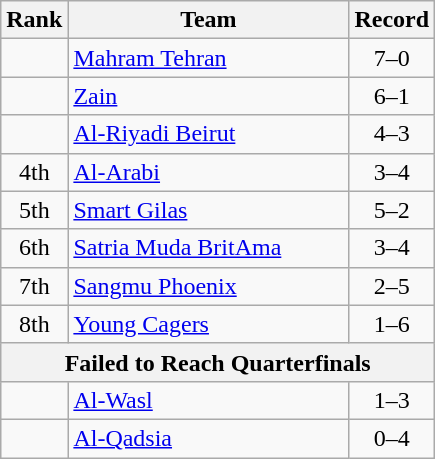<table class=wikitable style="text-align:center;">
<tr>
<th>Rank</th>
<th width=180>Team</th>
<th>Record</th>
</tr>
<tr>
<td></td>
<td align=left> <a href='#'>Mahram Tehran</a></td>
<td align=center>7–0</td>
</tr>
<tr>
<td></td>
<td align=left> <a href='#'>Zain</a></td>
<td align=center>6–1</td>
</tr>
<tr>
<td></td>
<td align=left> <a href='#'>Al-Riyadi Beirut</a></td>
<td align=center>4–3</td>
</tr>
<tr>
<td>4th</td>
<td align=left> <a href='#'>Al-Arabi</a></td>
<td align=center>3–4</td>
</tr>
<tr>
<td>5th</td>
<td align=left> <a href='#'>Smart Gilas</a></td>
<td align=center>5–2</td>
</tr>
<tr>
<td>6th</td>
<td align=left> <a href='#'>Satria Muda BritAma</a></td>
<td align=center>3–4</td>
</tr>
<tr>
<td>7th</td>
<td align=left> <a href='#'>Sangmu Phoenix</a></td>
<td align=center>2–5</td>
</tr>
<tr>
<td>8th</td>
<td align=left> <a href='#'>Young Cagers</a></td>
<td align=center>1–6</td>
</tr>
<tr>
<th colspan="3">Failed to Reach Quarterfinals</th>
</tr>
<tr>
<td></td>
<td align=left> <a href='#'>Al-Wasl</a></td>
<td align=center>1–3</td>
</tr>
<tr>
<td></td>
<td align=left> <a href='#'>Al-Qadsia</a></td>
<td align=center>0–4</td>
</tr>
</table>
